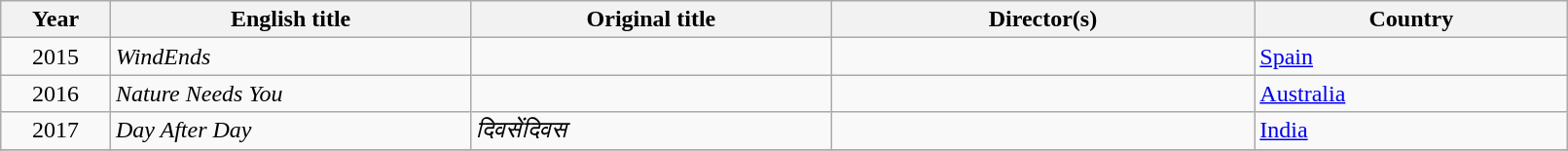<table class="sortable wikitable" width="85%" cellpadding="5">
<tr>
<th width="7%">Year</th>
<th width="23%">English title</th>
<th width="23%">Original title</th>
<th width="27%">Director(s)</th>
<th width="20%">Country</th>
</tr>
<tr>
<td style="text-align:center;">2015</td>
<td><em>WindEnds</em> </td>
<td></td>
<td></td>
<td><a href='#'>Spain</a></td>
</tr>
<tr>
<td style="text-align:center;">2016</td>
<td><em>Nature Needs You</em> </td>
<td></td>
<td></td>
<td><a href='#'>Australia</a></td>
</tr>
<tr>
<td style="text-align:center;">2017</td>
<td><em>Day After Day</em> </td>
<td><em>दिवसेंदिवस</em></td>
<td></td>
<td><a href='#'>India</a></td>
</tr>
<tr>
</tr>
</table>
